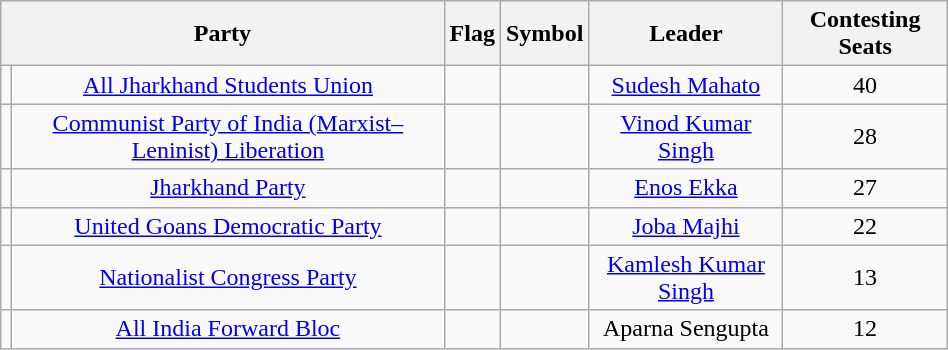<table class="wikitable " width="50%" style="text-align:center">
<tr>
<th colspan="2">Party</th>
<th>Flag</th>
<th>Symbol</th>
<th>Leader</th>
<th>Contesting Seats</th>
</tr>
<tr>
<td></td>
<td><a href='#'>All Jharkhand Students Union</a></td>
<td></td>
<td></td>
<td><a href='#'>Sudesh Mahato</a></td>
<td>40</td>
</tr>
<tr>
<td></td>
<td><a href='#'>Communist Party of India (Marxist–Leninist) Liberation</a></td>
<td></td>
<td></td>
<td><a href='#'>Vinod Kumar Singh</a></td>
<td>28</td>
</tr>
<tr>
<td></td>
<td><a href='#'>Jharkhand Party</a></td>
<td></td>
<td></td>
<td><a href='#'>Enos Ekka</a></td>
<td>27</td>
</tr>
<tr>
<td></td>
<td><a href='#'>United Goans Democratic Party</a></td>
<td></td>
<td></td>
<td><a href='#'>Joba Majhi</a></td>
<td>22</td>
</tr>
<tr>
<td></td>
<td><a href='#'>Nationalist Congress Party</a></td>
<td></td>
<td></td>
<td><a href='#'>Kamlesh Kumar Singh</a></td>
<td>13</td>
</tr>
<tr>
<td></td>
<td><a href='#'>All India Forward Bloc</a></td>
<td></td>
<td></td>
<td>Aparna Sengupta</td>
<td>12</td>
</tr>
</table>
